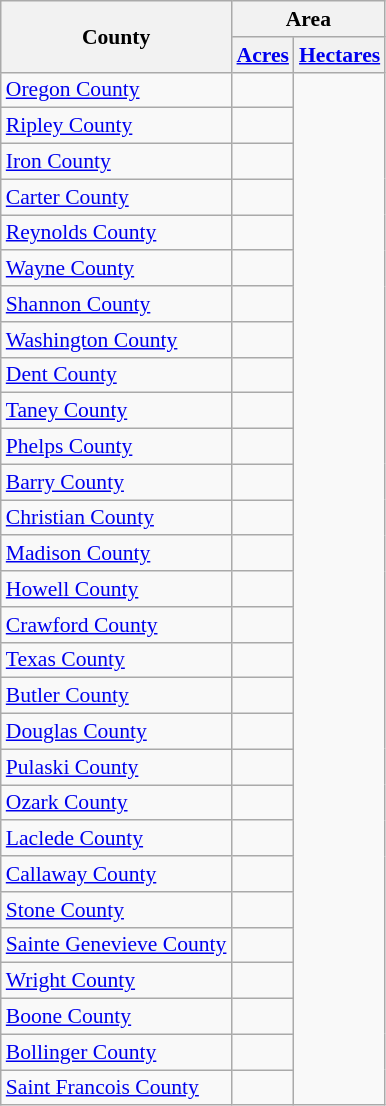<table class="wikitable floatright" style="font-size:90%">
<tr>
<th rowspan="2">County</th>
<th colspan="2">Area</th>
</tr>
<tr>
<th><a href='#'>Acres</a></th>
<th><a href='#'>Hectares</a></th>
</tr>
<tr>
<td><a href='#'>Oregon County</a></td>
<td></td>
</tr>
<tr>
<td><a href='#'>Ripley County</a></td>
<td></td>
</tr>
<tr>
<td><a href='#'>Iron County</a></td>
<td></td>
</tr>
<tr>
<td><a href='#'>Carter County</a></td>
<td></td>
</tr>
<tr>
<td><a href='#'>Reynolds County</a></td>
<td></td>
</tr>
<tr>
<td><a href='#'>Wayne County</a></td>
<td></td>
</tr>
<tr>
<td><a href='#'>Shannon County</a></td>
<td></td>
</tr>
<tr>
<td><a href='#'>Washington County</a></td>
<td></td>
</tr>
<tr>
<td><a href='#'>Dent County</a></td>
<td></td>
</tr>
<tr>
<td><a href='#'>Taney County</a></td>
<td></td>
</tr>
<tr>
<td><a href='#'>Phelps County</a></td>
<td></td>
</tr>
<tr>
<td><a href='#'>Barry County</a></td>
<td></td>
</tr>
<tr>
<td><a href='#'>Christian County</a></td>
<td></td>
</tr>
<tr>
<td><a href='#'>Madison County</a></td>
<td></td>
</tr>
<tr>
<td><a href='#'>Howell County</a></td>
<td></td>
</tr>
<tr>
<td><a href='#'>Crawford County</a></td>
<td></td>
</tr>
<tr>
<td><a href='#'>Texas County</a></td>
<td></td>
</tr>
<tr>
<td><a href='#'>Butler County</a></td>
<td></td>
</tr>
<tr>
<td><a href='#'>Douglas County</a></td>
<td></td>
</tr>
<tr>
<td><a href='#'>Pulaski County</a></td>
<td></td>
</tr>
<tr>
<td><a href='#'>Ozark County</a></td>
<td></td>
</tr>
<tr>
<td><a href='#'>Laclede County</a></td>
<td></td>
</tr>
<tr>
<td><a href='#'>Callaway County</a></td>
<td></td>
</tr>
<tr>
<td><a href='#'>Stone County</a></td>
<td></td>
</tr>
<tr>
<td><a href='#'>Sainte Genevieve County</a></td>
<td></td>
</tr>
<tr>
<td><a href='#'>Wright County</a></td>
<td></td>
</tr>
<tr>
<td><a href='#'>Boone County</a></td>
<td></td>
</tr>
<tr>
<td><a href='#'>Bollinger County</a></td>
<td></td>
</tr>
<tr>
<td><a href='#'>Saint Francois County</a></td>
<td></td>
</tr>
</table>
